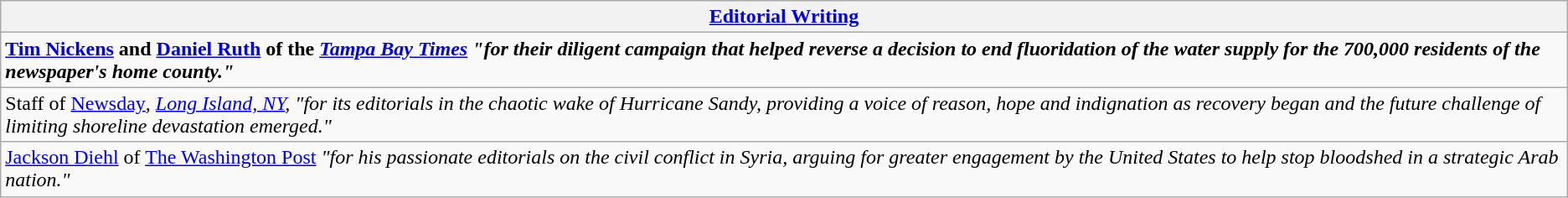<table class="wikitable" style="float:left; float:none;">
<tr>
<th><a href='#'>Editorial Writing</a></th>
</tr>
<tr>
<td><strong><a href='#'>Tim Nickens</a> and <a href='#'>Daniel Ruth</a> of the <em><a href='#'>Tampa Bay Times</a><strong><em> "for their diligent campaign that helped reverse a decision to end fluoridation of the water supply for the 700,000 residents of the newspaper's home county."</td>
</tr>
<tr>
<td>Staff of </em><a href='#'>Newsday</a><em>, <a href='#'>Long Island, NY</a>, "for its editorials in the chaotic wake of Hurricane Sandy, providing a voice of reason, hope and indignation as recovery began and the future challenge of limiting shoreline devastation emerged."</td>
</tr>
<tr>
<td><a href='#'>Jackson Diehl</a> of </em><a href='#'>The Washington Post</a><em> "for his passionate editorials on the civil conflict in Syria, arguing for greater engagement by the United States to help stop bloodshed in a strategic Arab nation."</td>
</tr>
</table>
